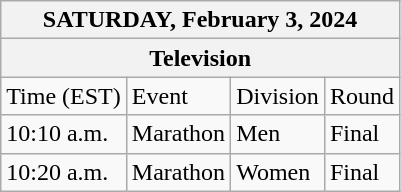<table class="wikitable sortable">
<tr>
<th colspan="6">SATURDAY, February 3, 2024</th>
</tr>
<tr>
<th colspan="6">Television</th>
</tr>
<tr>
<td>Time (EST)</td>
<td>Event</td>
<td>Division</td>
<td>Round</td>
</tr>
<tr>
<td>10:10 a.m.</td>
<td>Marathon</td>
<td>Men</td>
<td>Final</td>
</tr>
<tr>
<td>10:20 a.m.</td>
<td>Marathon</td>
<td>Women</td>
<td>Final</td>
</tr>
</table>
